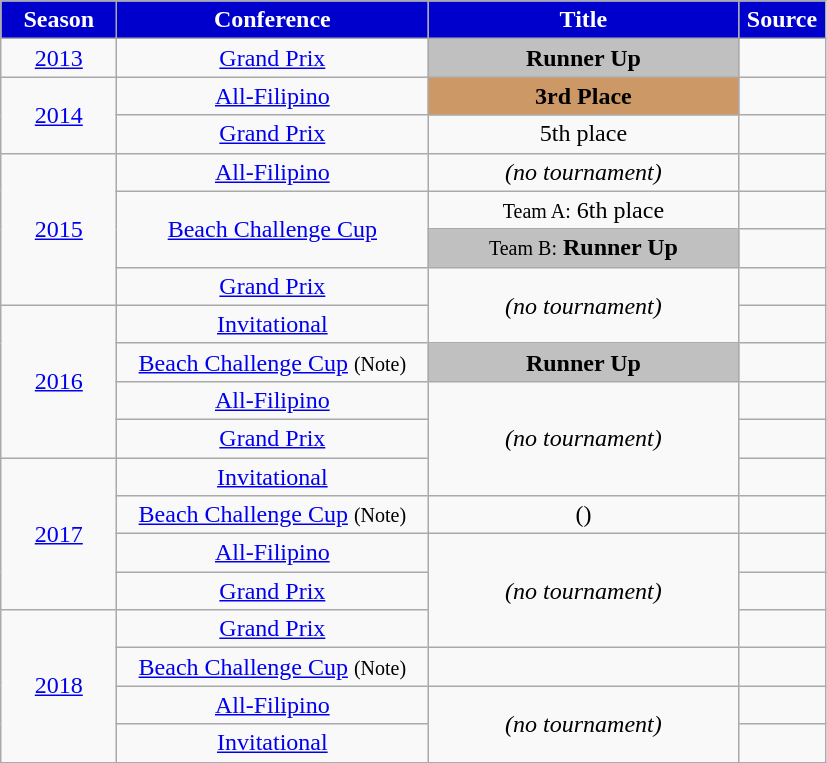<table class="wikitable">
<tr>
<th width=70px style="background: #0000CD; color: White; text-align: center"><strong>Season</strong></th>
<th width=200px style="background: #0000CD; color: White"><strong>Conference</strong></th>
<th width=200px style="background: #0000CD; color: White"><strong>Title</strong></th>
<th width=50px style="background: #0000CD; color: White"><strong>Source</strong></th>
</tr>
<tr align=center>
<td><a href='#'>2013</a></td>
<td><a href='#'>Grand Prix</a></td>
<td style="background:silver;"><strong>Runner Up</strong></td>
<td></td>
</tr>
<tr align=center>
<td rowspan=2><a href='#'>2014</a></td>
<td><a href='#'>All-Filipino</a></td>
<td style="background:#CC9966;"><strong>3rd Place</strong></td>
<td></td>
</tr>
<tr align=center>
<td><a href='#'>Grand Prix</a></td>
<td>5th place</td>
<td></td>
</tr>
<tr align=center>
<td rowspan=4><a href='#'>2015</a></td>
<td><a href='#'>All-Filipino</a></td>
<td><em>(no tournament)</em></td>
<td></td>
</tr>
<tr align=center>
<td rowspan=2><a href='#'>Beach Challenge Cup</a></td>
<td><small>Team A:</small> 6th place</td>
<td></td>
</tr>
<tr align=center>
<td style="background:silver;"><small>Team B:</small> <strong>Runner Up</strong></td>
<td></td>
</tr>
<tr align=center>
<td><a href='#'>Grand Prix</a></td>
<td rowspan=2><em>(no tournament)</em></td>
<td></td>
</tr>
<tr align=center>
<td rowspan=4><a href='#'>2016</a></td>
<td><a href='#'>Invitational</a></td>
<td></td>
</tr>
<tr align=center>
<td><a href='#'>Beach Challenge Cup</a> <small>(Note)</small></td>
<td style="background:silver;"><strong>Runner Up</strong></td>
<td></td>
</tr>
<tr align=center>
<td><a href='#'>All-Filipino</a></td>
<td rowspan=3><em>(no tournament)</em></td>
<td></td>
</tr>
<tr align=center>
<td><a href='#'>Grand Prix</a></td>
<td></td>
</tr>
<tr align=center>
<td rowspan=4><a href='#'>2017</a></td>
<td><a href='#'>Invitational</a></td>
<td></td>
</tr>
<tr align=center>
<td><a href='#'>Beach Challenge Cup</a> <small>(Note)</small></td>
<td>()</td>
<td></td>
</tr>
<tr align=center>
<td><a href='#'>All-Filipino</a></td>
<td rowspan=3><em>(no tournament)</em></td>
<td></td>
</tr>
<tr align=center>
<td><a href='#'>Grand Prix</a></td>
<td></td>
</tr>
<tr align=center>
<td rowspan=4><a href='#'>2018</a></td>
<td><a href='#'>Grand Prix</a></td>
<td></td>
</tr>
<tr align=center>
<td><a href='#'>Beach Challenge Cup</a> <small>(Note)</small></td>
<td></td>
<td></td>
</tr>
<tr align=center>
<td><a href='#'>All-Filipino</a></td>
<td rowspan=2><em>(no tournament)</em></td>
<td></td>
</tr>
<tr align=center>
<td><a href='#'>Invitational</a></td>
<td></td>
</tr>
</table>
